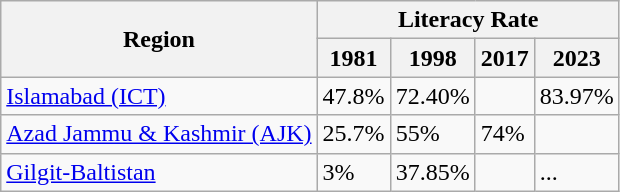<table class="wikitable sortable static-row-numbers static-row-header-hash">
<tr>
<th rowspan="2">Region</th>
<th colspan="4">Literacy Rate</th>
</tr>
<tr>
<th>1981</th>
<th>1998</th>
<th>2017</th>
<th>2023</th>
</tr>
<tr>
<td><a href='#'>Islamabad (ICT)</a></td>
<td>47.8%</td>
<td>72.40%</td>
<td></td>
<td>83.97%</td>
</tr>
<tr>
<td><a href='#'>Azad Jammu & Kashmir (AJK)</a></td>
<td>25.7%</td>
<td>55%</td>
<td>74%</td>
<td></td>
</tr>
<tr>
<td><a href='#'>Gilgit-Baltistan</a></td>
<td>3% </td>
<td>37.85%</td>
<td></td>
<td>...</td>
</tr>
</table>
